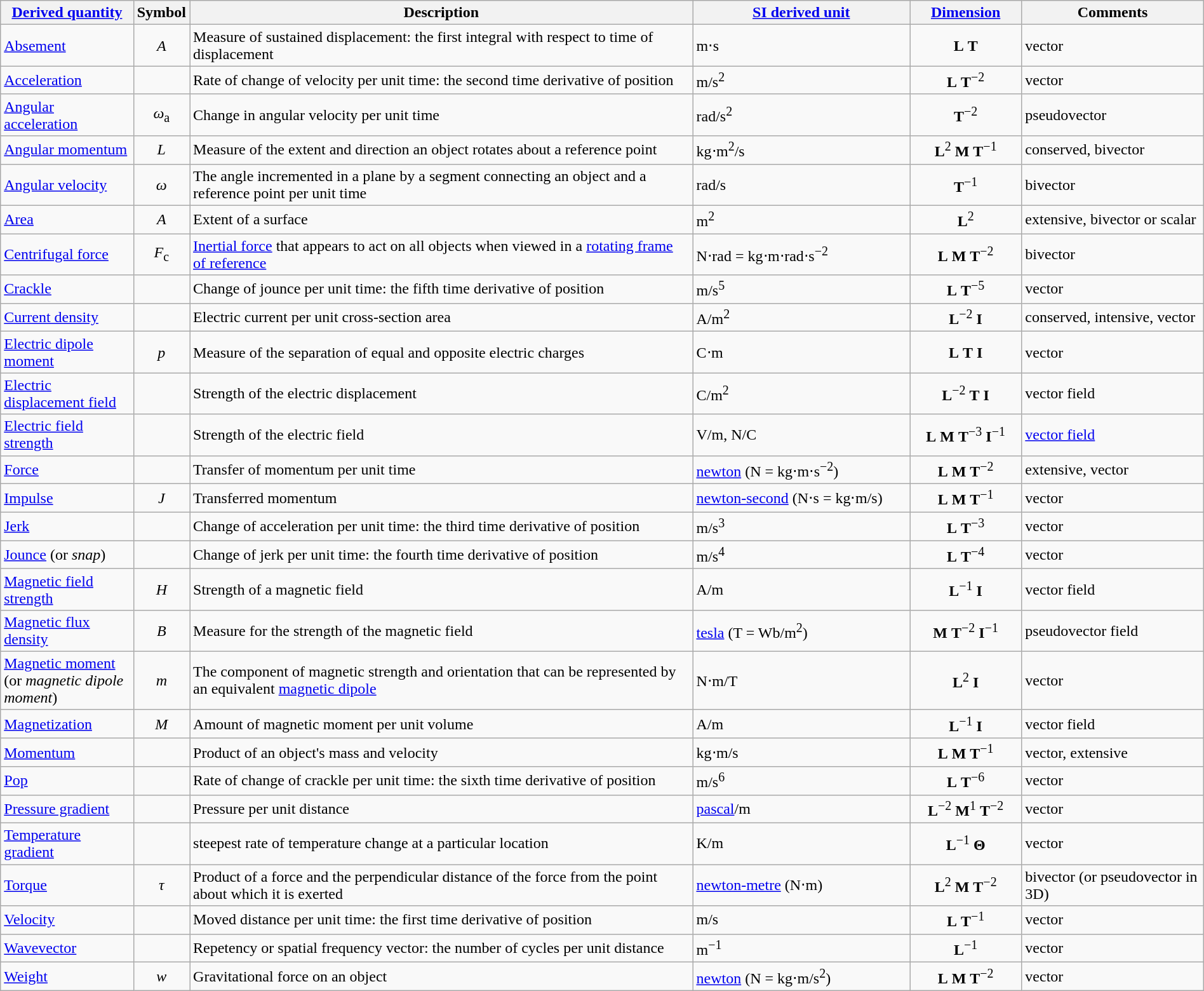<table class="wikitable sortable" style="width:100%;min-width:95ex;text-align:left" cellspacing="0" cellpadding="3" border="1" align="center">
<tr>
<th style="width:18ex"><a href='#'>Derived quantity</a></th>
<th style="width: 5ex">Symbol</th>
<th style="min-width:20ex">Description</th>
<th style="width:30ex"><a href='#'>SI derived unit</a></th>
<th style="width:15ex"><a href='#'>Dimension</a></th>
<th style="width:25ex">Comments</th>
</tr>
<tr>
<td><a href='#'>Absement</a></td>
<td style="text-align: center"><em>A</em></td>
<td>Measure of sustained displacement: the first integral with respect to time of displacement</td>
<td>m⋅s</td>
<td style="text-align: center"><strong>L</strong> <strong>T</strong></td>
<td>vector</td>
</tr>
<tr>
<td><a href='#'>Acceleration</a></td>
<td style="text-align: center"></td>
<td>Rate of change of velocity per unit time: the second time derivative of position</td>
<td>m/s<sup>2</sup></td>
<td style="text-align: center"><strong>L</strong> <strong>T</strong><sup>−2</sup></td>
<td>vector</td>
</tr>
<tr>
<td><a href='#'>Angular acceleration</a></td>
<td style="text-align: center"><em>ω</em><sub>a</sub></td>
<td>Change in angular velocity per unit time</td>
<td>rad/s<sup>2</sup></td>
<td style="text-align: center"><strong>T</strong><sup>−2</sup></td>
<td>pseudovector</td>
</tr>
<tr>
<td><a href='#'>Angular momentum</a></td>
<td style="text-align: center"><em>L</em></td>
<td>Measure of the extent and direction an object rotates about a reference point</td>
<td>kg⋅m<sup>2</sup>/s</td>
<td style="text-align: center"><strong>L</strong><sup>2</sup> <strong>M</strong> <strong>T</strong><sup>−1</sup></td>
<td>conserved, bivector</td>
</tr>
<tr>
<td><a href='#'>Angular velocity</a></td>
<td style="text-align: center"><em>ω</em></td>
<td>The angle incremented in a plane by a segment connecting an object and a reference point per unit time</td>
<td>rad/s</td>
<td style="text-align: center"><strong>T</strong><sup>−1</sup></td>
<td>bivector</td>
</tr>
<tr>
<td><a href='#'>Area</a></td>
<td style="text-align: center"><em>A</em></td>
<td>Extent of a surface</td>
<td>m<sup>2</sup></td>
<td style="text-align: center"><strong>L</strong><sup>2</sup></td>
<td>extensive, bivector or scalar</td>
</tr>
<tr>
<td><a href='#'>Centrifugal force</a></td>
<td style="text-align: center"><em>F</em><sub>c</sub></td>
<td><a href='#'>Inertial force</a> that appears to act on all objects when viewed in a <a href='#'>rotating frame of reference</a></td>
<td>N⋅rad = kg⋅m⋅rad⋅s<sup>−2</sup></td>
<td style="text-align: center"><strong>L</strong> <strong>M</strong> <strong>T</strong><sup>−2</sup></td>
<td>bivector</td>
</tr>
<tr>
<td><a href='#'>Crackle</a></td>
<td style="text-align: center"></td>
<td>Change of jounce per unit time: the fifth time derivative of position</td>
<td>m/s<sup>5</sup></td>
<td style="text-align: center"><strong>L</strong> <strong>T</strong><sup>−5</sup></td>
<td>vector</td>
</tr>
<tr>
<td><a href='#'>Current density</a></td>
<td style="text-align: center"></td>
<td>Electric current per unit cross-section area</td>
<td>A/m<sup>2</sup></td>
<td style="text-align: center"><strong>L</strong><sup>−2</sup> <strong>I</strong></td>
<td>conserved, intensive, vector</td>
</tr>
<tr>
<td><a href='#'>Electric dipole moment</a></td>
<td style="text-align: center"><em>p</em></td>
<td>Measure of the separation of equal and opposite electric charges</td>
<td>C⋅m</td>
<td style="text-align: center"><strong>L</strong> <strong>T</strong> <strong>I</strong></td>
<td>vector</td>
</tr>
<tr>
<td><a href='#'>Electric displacement field</a></td>
<td style="text-align: center"></td>
<td>Strength of the electric displacement</td>
<td>C/m<sup>2</sup></td>
<td style="text-align: center"><strong>L</strong><sup>−2</sup> <strong>T</strong> <strong>I</strong></td>
<td>vector field</td>
</tr>
<tr>
<td><a href='#'>Electric field strength</a></td>
<td style="text-align: center"></td>
<td>Strength of the electric field</td>
<td>V/m, N/C</td>
<td style="text-align: center"><strong>L</strong> <strong>M</strong> <strong>T</strong><sup>−3</sup> <strong>I</strong><sup>−1</sup></td>
<td><a href='#'>vector field</a></td>
</tr>
<tr>
<td><a href='#'>Force</a></td>
<td style="text-align: center"></td>
<td>Transfer of momentum per unit time</td>
<td><a href='#'>newton</a> (N = kg⋅m⋅s<sup>−2</sup>)</td>
<td style="text-align: center"><strong>L</strong> <strong>M</strong> <strong>T</strong><sup>−2</sup></td>
<td>extensive, vector</td>
</tr>
<tr>
<td><a href='#'>Impulse</a></td>
<td style="text-align: center"><em>J</em></td>
<td>Transferred momentum</td>
<td><a href='#'>newton-second</a> (N⋅s = kg⋅m/s)</td>
<td style="text-align: center"><strong>L</strong> <strong>M</strong> <strong>T</strong><sup>−1</sup></td>
<td>vector</td>
</tr>
<tr>
<td><a href='#'>Jerk</a></td>
<td style="text-align: center"></td>
<td>Change of acceleration per unit time: the third time derivative of position</td>
<td>m/s<sup>3</sup></td>
<td style="text-align: center"><strong>L</strong> <strong>T</strong><sup>−3</sup></td>
<td>vector</td>
</tr>
<tr>
<td><a href='#'>Jounce</a> (or <em>snap</em>)</td>
<td style="text-align: center"></td>
<td>Change of jerk per unit time: the fourth time derivative of position</td>
<td>m/s<sup>4</sup></td>
<td style="text-align: center"><strong>L</strong> <strong>T</strong><sup>−4</sup></td>
<td>vector</td>
</tr>
<tr>
<td><a href='#'>Magnetic field strength</a></td>
<td style="text-align: center"><em>H</em></td>
<td>Strength of a magnetic field</td>
<td>A/m</td>
<td style="text-align: center"><strong>L</strong><sup>−1</sup> <strong>I</strong></td>
<td>vector field</td>
</tr>
<tr>
<td><a href='#'>Magnetic flux density</a></td>
<td style="text-align: center"><em>B</em></td>
<td>Measure for the strength of the magnetic field</td>
<td><a href='#'>tesla</a> (T = Wb/m<sup>2</sup>)</td>
<td style="text-align: center"><strong>M</strong> <strong>T</strong><sup>−2</sup> <strong>I</strong><sup>−1</sup></td>
<td>pseudovector field</td>
</tr>
<tr>
<td><a href='#'>Magnetic moment</a> (or <em>magnetic dipole moment</em>)</td>
<td style="text-align: center"><em>m</em></td>
<td>The component of magnetic strength and orientation that can be represented by an equivalent <a href='#'>magnetic dipole</a></td>
<td>N⋅m/T</td>
<td style="text-align: center"><strong>L</strong><sup>2</sup> <strong>I</strong></td>
<td>vector</td>
</tr>
<tr>
<td><a href='#'>Magnetization</a></td>
<td style="text-align: center"><em>M</em></td>
<td>Amount of magnetic moment per unit volume</td>
<td>A/m</td>
<td style="text-align: center"><strong>L</strong><sup>−1</sup> <strong>I</strong></td>
<td>vector field</td>
</tr>
<tr>
<td><a href='#'>Momentum</a></td>
<td style="text-align: center"></td>
<td>Product of an object's mass and velocity</td>
<td>kg⋅m/s</td>
<td style="text-align: center"><strong>L</strong> <strong>M</strong> <strong>T</strong><sup>−1</sup></td>
<td>vector, extensive</td>
</tr>
<tr>
<td><a href='#'>Pop</a></td>
<td style="text-align: center"></td>
<td>Rate of change of crackle per unit time: the sixth time derivative of position</td>
<td>m/s<sup>6</sup></td>
<td style="text-align: center"><strong>L</strong> <strong>T</strong><sup>−6</sup></td>
<td>vector</td>
</tr>
<tr>
<td><a href='#'>Pressure gradient</a></td>
<td style="text-align: center"><em></em></td>
<td>Pressure per unit distance</td>
<td><a href='#'>pascal</a>/m</td>
<td style="text-align: center"><strong>L</strong><sup>−2</sup> <strong>M</strong><sup>1</sup> <strong>T</strong><sup>−2</sup></td>
<td>vector</td>
</tr>
<tr>
<td><a href='#'>Temperature gradient</a></td>
<td style="text-align: center"><em></em></td>
<td>steepest rate of temperature change at a particular location</td>
<td>K/m</td>
<td style="text-align: center"><strong>L</strong><sup>−1</sup> <strong>Θ</strong></td>
<td>vector</td>
</tr>
<tr>
<td><a href='#'>Torque</a></td>
<td style="text-align: center"><em>τ</em></td>
<td>Product of a force and the perpendicular distance of the force from the point about which it is exerted</td>
<td><a href='#'>newton-metre</a> (N⋅m)</td>
<td style="text-align: center"><strong>L</strong><sup>2</sup> <strong>M</strong> <strong>T</strong><sup>−2</sup></td>
<td>bivector (or pseudovector in 3D)</td>
</tr>
<tr>
<td><a href='#'>Velocity</a></td>
<td style="text-align: center"></td>
<td>Moved distance per unit time: the first time derivative of position</td>
<td>m/s</td>
<td style="text-align: center"><strong>L</strong> <strong>T</strong><sup>−1</sup></td>
<td>vector</td>
</tr>
<tr>
<td><a href='#'>Wavevector</a></td>
<td style="text-align: center"></td>
<td>Repetency or spatial frequency vector: the number of cycles per unit distance</td>
<td>m<sup>−1</sup></td>
<td style="text-align: center"><strong>L</strong><sup>−1</sup></td>
<td>vector</td>
</tr>
<tr>
<td><a href='#'>Weight</a></td>
<td style="text-align: center"><em>w</em></td>
<td>Gravitational force on an object</td>
<td><a href='#'>newton</a> (N = kg⋅m/s<sup>2</sup>)</td>
<td style="text-align: center"><strong>L</strong> <strong>M</strong> <strong>T</strong><sup>−2</sup></td>
<td>vector</td>
</tr>
</table>
